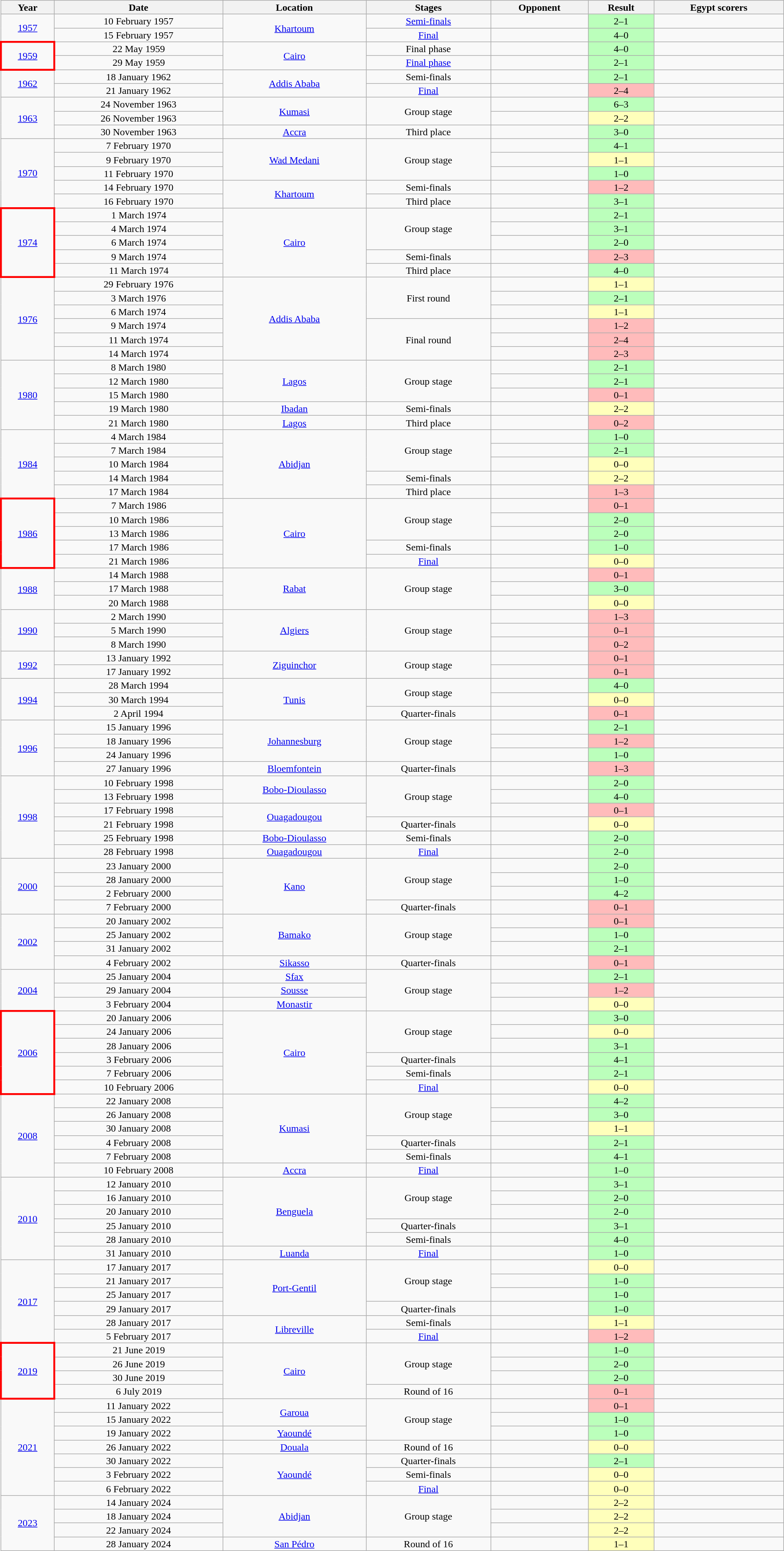<table class="wikitable alternance" style="font-size:99%; text-align:center; line-height:15px;" width="100%">
<tr>
<th align="center">Year</th>
<th align="center">Date</th>
<th align="center">Location</th>
<th align="center">Stages</th>
<th align="center">Opponent</th>
<th align="center">Result</th>
<th>Egypt scorers</th>
</tr>
<tr align="center">
<td rowspan=2> <a href='#'>1957</a></td>
<td>10 February 1957</td>
<td rowspan=2><a href='#'>Khartoum</a></td>
<td><a href='#'>Semi-finals</a></td>
<td align="left"></td>
<td bgcolor="#bbffbb">2–1</td>
<td></td>
</tr>
<tr align="center">
<td>15 February 1957</td>
<td><a href='#'>Final</a></td>
<td align="left"></td>
<td bgcolor="#bbffbb">4–0</td>
<td></td>
</tr>
<tr align="center">
<td rowspan=2 style="border: 3px solid red"> <a href='#'>1959</a></td>
<td>22 May 1959</td>
<td rowspan=2><a href='#'>Cairo</a></td>
<td>Final phase</td>
<td align="left"></td>
<td bgcolor="#bbffbb">4–0</td>
<td></td>
</tr>
<tr align="center">
<td>29 May 1959</td>
<td><a href='#'>Final phase</a></td>
<td align="left"></td>
<td bgcolor="#bbffbb">2–1</td>
<td></td>
</tr>
<tr align="center">
<td rowspan=2> <a href='#'>1962</a></td>
<td>18 January 1962</td>
<td rowspan=2><a href='#'>Addis Ababa</a></td>
<td>Semi-finals</td>
<td align="left"></td>
<td bgcolor="#bbffbb">2–1</td>
<td></td>
</tr>
<tr align="center">
<td>21 January 1962</td>
<td><a href='#'>Final</a></td>
<td align="left"></td>
<td bgcolor="#ffbbbb">2–4</td>
<td></td>
</tr>
<tr align="center">
<td rowspan=3> <a href='#'>1963</a></td>
<td>24 November 1963</td>
<td rowspan=2><a href='#'>Kumasi</a></td>
<td rowspan=2>Group stage</td>
<td align="left"></td>
<td bgcolor="#bbffbb">6–3</td>
<td></td>
</tr>
<tr align="center">
<td>26 November 1963</td>
<td align="left"></td>
<td bgcolor="#ffffbb">2–2</td>
<td></td>
</tr>
<tr align="center">
<td>30 November 1963</td>
<td><a href='#'>Accra</a></td>
<td>Third place</td>
<td align="left"></td>
<td bgcolor="#bbffbb">3–0</td>
<td></td>
</tr>
<tr align="center">
<td rowspan=5> <a href='#'>1970</a></td>
<td>7 February 1970</td>
<td rowspan=3><a href='#'>Wad Medani</a></td>
<td rowspan=3>Group stage</td>
<td align="left"></td>
<td bgcolor="#bbffbb">4–1</td>
<td></td>
</tr>
<tr align="center">
<td>9 February 1970</td>
<td align="left"></td>
<td bgcolor="#ffffbb">1–1</td>
<td></td>
</tr>
<tr align="center">
<td>11 February 1970</td>
<td align="left"></td>
<td bgcolor="#bbffbb">1–0</td>
<td></td>
</tr>
<tr align="center">
<td>14 February 1970</td>
<td rowspan=2><a href='#'>Khartoum</a></td>
<td>Semi-finals</td>
<td align="left"></td>
<td bgcolor="#ffbbbb">1–2 </td>
<td></td>
</tr>
<tr align="center">
<td>16 February 1970</td>
<td>Third place</td>
<td align="left"></td>
<td bgcolor="#bbffbb">3–1</td>
<td></td>
</tr>
<tr align="center">
<td rowspan=5 style="border: 3px solid red"> <a href='#'>1974</a></td>
<td>1 March 1974</td>
<td rowspan=5><a href='#'>Cairo</a></td>
<td rowspan=3>Group stage</td>
<td align="left"></td>
<td bgcolor="#bbffbb">2–1</td>
<td></td>
</tr>
<tr align="center">
<td>4 March 1974</td>
<td align="left"></td>
<td bgcolor="#bbffbb">3–1</td>
<td></td>
</tr>
<tr align="center">
<td>6 March 1974</td>
<td align="left"></td>
<td bgcolor="#bbffbb">2–0</td>
<td></td>
</tr>
<tr align="center">
<td>9 March 1974</td>
<td>Semi-finals</td>
<td align="left"></td>
<td bgcolor="#ffbbbb">2–3</td>
<td></td>
</tr>
<tr align="center">
<td>11 March 1974</td>
<td>Third place</td>
<td align="left"></td>
<td bgcolor="#bbffbb">4–0</td>
<td></td>
</tr>
<tr align="center">
<td rowspan=6> <a href='#'>1976</a></td>
<td>29 February 1976</td>
<td rowspan=6><a href='#'>Addis Ababa</a></td>
<td rowspan=3>First round</td>
<td align="left"></td>
<td bgcolor="#ffffbb">1–1</td>
<td></td>
</tr>
<tr align="center">
<td>3 March 1976</td>
<td align="left"></td>
<td bgcolor="#bbffbb">2–1</td>
<td></td>
</tr>
<tr align="center">
<td>6 March 1974</td>
<td align="left"></td>
<td bgcolor="#ffffbb">1–1</td>
<td></td>
</tr>
<tr align="center">
<td>9 March 1974</td>
<td rowspan=3>Final round</td>
<td align="left"></td>
<td bgcolor="#ffbbbb">1–2</td>
<td></td>
</tr>
<tr align="center">
<td>11 March 1974</td>
<td align="left"></td>
<td bgcolor="#ffbbbb">2–4</td>
<td></td>
</tr>
<tr align="center">
<td>14 March 1974</td>
<td align="left"></td>
<td bgcolor="#ffbbbb">2–3</td>
<td></td>
</tr>
<tr align="center">
<td rowspan=5> <a href='#'>1980</a></td>
<td>8 March 1980</td>
<td rowspan=3><a href='#'>Lagos</a></td>
<td rowspan=3>Group stage</td>
<td align="left"></td>
<td bgcolor="#bbffbb">2–1</td>
<td></td>
</tr>
<tr align="center">
<td>12 March 1980</td>
<td align="left"></td>
<td bgcolor="#bbffbb">2–1</td>
<td></td>
</tr>
<tr align="center">
<td>15 March 1980</td>
<td align="left"></td>
<td bgcolor="#ffbbbb">0–1</td>
<td></td>
</tr>
<tr align="center">
<td>19 March 1980</td>
<td><a href='#'>Ibadan</a></td>
<td>Semi-finals</td>
<td align="left"></td>
<td bgcolor="#ffffbb">2–2<br></td>
<td></td>
</tr>
<tr align="center">
<td>21 March 1980</td>
<td><a href='#'>Lagos</a></td>
<td>Third place</td>
<td align="left"></td>
<td bgcolor="#ffbbbb">0–2</td>
<td></td>
</tr>
<tr align="center">
<td rowspan=5> <a href='#'>1984</a></td>
<td>4 March 1984</td>
<td rowspan=5><a href='#'>Abidjan</a></td>
<td rowspan=3>Group stage</td>
<td align="left"></td>
<td bgcolor="#bbffbb">1–0</td>
<td></td>
</tr>
<tr align="center">
<td>7 March 1984</td>
<td align="left"></td>
<td bgcolor="#bbffbb">2–1</td>
<td></td>
</tr>
<tr align="center">
<td>10 March 1984</td>
<td align="left"></td>
<td bgcolor="#ffffbb">0–0</td>
<td></td>
</tr>
<tr align="center">
<td>14 March 1984</td>
<td>Semi-finals</td>
<td align="left"></td>
<td bgcolor="#ffffbb">2–2<br></td>
<td></td>
</tr>
<tr align="center">
<td>17 March 1984</td>
<td>Third place</td>
<td align="left"></td>
<td bgcolor="#ffbbbb">1–3</td>
<td></td>
</tr>
<tr align="center">
<td rowspan=5 style="border: 3px solid red"> <a href='#'>1986</a></td>
<td>7 March 1986</td>
<td rowspan=5><a href='#'>Cairo</a></td>
<td rowspan=3>Group stage</td>
<td align="left"></td>
<td bgcolor="#ffbbbb">0–1</td>
<td></td>
</tr>
<tr align="center">
<td>10 March 1986</td>
<td align="left"></td>
<td bgcolor="#bbffbb">2–0</td>
<td></td>
</tr>
<tr align="center">
<td>13 March 1986</td>
<td align="left"></td>
<td bgcolor="#bbffbb">2–0</td>
<td></td>
</tr>
<tr align="center">
<td>17 March 1986</td>
<td>Semi-finals</td>
<td align="left"></td>
<td bgcolor="#bbffbb">1–0</td>
<td></td>
</tr>
<tr align="center">
<td>21 March 1986</td>
<td><a href='#'>Final</a></td>
<td align="left"></td>
<td bgcolor="#ffffbb">0–0<br></td>
<td></td>
</tr>
<tr align="center">
<td rowspan=3> <a href='#'>1988</a></td>
<td>14 March 1988</td>
<td rowspan=3><a href='#'>Rabat</a></td>
<td rowspan=3>Group stage</td>
<td align="left"></td>
<td bgcolor="#ffbbbb">0–1</td>
<td></td>
</tr>
<tr align="center">
<td>17 March 1988</td>
<td align="left"></td>
<td bgcolor="#bbffbb">3–0</td>
<td></td>
</tr>
<tr align="center">
<td>20 March 1988</td>
<td align="left"></td>
<td bgcolor="#ffffbb">0–0</td>
<td></td>
</tr>
<tr align="center">
<td rowspan=3> <a href='#'>1990</a></td>
<td>2 March 1990</td>
<td rowspan=3><a href='#'>Algiers</a></td>
<td rowspan=3>Group stage</td>
<td align="left"></td>
<td bgcolor="#ffbbbb">1–3</td>
<td></td>
</tr>
<tr align="center">
<td>5 March 1990</td>
<td align="left"></td>
<td bgcolor="#ffbbbb">0–1</td>
<td></td>
</tr>
<tr align="center">
<td>8 March 1990</td>
<td align="left"></td>
<td bgcolor="#ffbbbb">0–2</td>
<td></td>
</tr>
<tr align="center">
<td rowspan=2> <a href='#'>1992</a></td>
<td>13 January 1992</td>
<td rowspan=2><a href='#'>Ziguinchor</a></td>
<td rowspan=2>Group stage</td>
<td align="left"></td>
<td bgcolor="#ffbbbb">0–1</td>
<td></td>
</tr>
<tr align="center">
<td>17 January 1992</td>
<td align="left"></td>
<td bgcolor="#ffbbbb">0–1</td>
<td></td>
</tr>
<tr align="center">
<td rowspan=3> <a href='#'>1994</a></td>
<td>28 March 1994</td>
<td rowspan=3><a href='#'>Tunis</a></td>
<td rowspan=2>Group stage</td>
<td align="left"></td>
<td bgcolor="#bbffbb">4–0</td>
<td></td>
</tr>
<tr align="center">
<td>30 March 1994</td>
<td align="left"></td>
<td bgcolor="#ffffbb">0–0</td>
<td></td>
</tr>
<tr align="center">
<td>2 April 1994</td>
<td>Quarter-finals</td>
<td align="left"></td>
<td bgcolor="#ffbbbb">0–1</td>
<td></td>
</tr>
<tr align="center">
<td rowspan=4> <a href='#'>1996</a></td>
<td>15 January 1996</td>
<td rowspan=3><a href='#'>Johannesburg</a></td>
<td rowspan=3>Group stage</td>
<td align="left"></td>
<td bgcolor="#bbffbb">2–1</td>
<td></td>
</tr>
<tr align="center">
<td>18 January 1996</td>
<td align="left"></td>
<td bgcolor="#ffbbbb">1–2</td>
<td></td>
</tr>
<tr align="center">
<td>24 January 1996</td>
<td align="left"></td>
<td bgcolor="#bbffbb">1–0</td>
<td></td>
</tr>
<tr align="center">
<td>27 January 1996</td>
<td><a href='#'>Bloemfontein</a></td>
<td>Quarter-finals</td>
<td align="left"></td>
<td bgcolor="#ffbbbb">1–3</td>
<td></td>
</tr>
<tr align="center">
<td rowspan=6> <a href='#'>1998</a></td>
<td>10 February 1998</td>
<td rowspan=2><a href='#'>Bobo-Dioulasso</a></td>
<td rowspan=3>Group stage</td>
<td align="left"></td>
<td bgcolor="#bbffbb">2–0</td>
<td></td>
</tr>
<tr align="center">
<td>13 February 1998</td>
<td align="left"></td>
<td bgcolor="#bbffbb">4–0</td>
<td></td>
</tr>
<tr align="center">
<td>17 February 1998</td>
<td rowspan=2><a href='#'>Ouagadougou</a></td>
<td align="left"></td>
<td bgcolor="#ffbbbb">0–1</td>
<td></td>
</tr>
<tr align="center">
<td>21 February 1998</td>
<td>Quarter-finals</td>
<td align="left"></td>
<td bgcolor="#ffffbb">0–0<br></td>
<td></td>
</tr>
<tr align="center">
<td>25 February 1998</td>
<td><a href='#'>Bobo-Dioulasso</a></td>
<td>Semi-finals</td>
<td align="left"></td>
<td bgcolor="#bbffbb">2–0</td>
<td></td>
</tr>
<tr align="center">
<td>28 February 1998</td>
<td><a href='#'>Ouagadougou</a></td>
<td><a href='#'>Final</a></td>
<td align="left"></td>
<td bgcolor="#bbffbb">2–0</td>
<td></td>
</tr>
<tr align="center">
<td rowspan=4>  <a href='#'>2000</a></td>
<td>23 January 2000</td>
<td rowspan=4><a href='#'>Kano</a></td>
<td rowspan=3>Group stage</td>
<td align="left"></td>
<td bgcolor="#bbffbb">2–0</td>
<td></td>
</tr>
<tr align="center">
<td>28 January 2000</td>
<td align="left"></td>
<td bgcolor="#bbffbb">1–0</td>
<td></td>
</tr>
<tr align="center">
<td>2 February 2000</td>
<td align="left"></td>
<td bgcolor="#bbffbb">4–2</td>
<td></td>
</tr>
<tr align="center">
<td>7 February 2000</td>
<td>Quarter-finals</td>
<td align="left"></td>
<td bgcolor="#ffbbbb">0–1</td>
<td></td>
</tr>
<tr align="center">
<td rowspan=4> <a href='#'>2002</a></td>
<td>20 January 2002</td>
<td rowspan=3><a href='#'>Bamako</a></td>
<td rowspan=3>Group stage</td>
<td align="left"></td>
<td bgcolor="#ffbbbb">0–1</td>
<td></td>
</tr>
<tr align="center">
<td>25 January 2002</td>
<td align="left"></td>
<td bgcolor="#bbffbb">1–0</td>
<td></td>
</tr>
<tr align="center">
<td>31 January 2002</td>
<td align="left"></td>
<td bgcolor="#bbffbb">2–1</td>
<td></td>
</tr>
<tr align="center">
<td>4 February 2002</td>
<td><a href='#'>Sikasso</a></td>
<td>Quarter-finals</td>
<td align="left"></td>
<td bgcolor="#ffbbbb">0–1</td>
<td></td>
</tr>
<tr align="center">
<td rowspan=3> <a href='#'>2004</a></td>
<td>25 January 2004</td>
<td><a href='#'>Sfax</a></td>
<td rowspan=3>Group stage</td>
<td align="left"></td>
<td bgcolor="#bbffbb">2–1</td>
<td></td>
</tr>
<tr align="center">
<td>29 January 2004</td>
<td><a href='#'>Sousse</a></td>
<td align="left"></td>
<td bgcolor="#ffbbbb">1–2</td>
<td></td>
</tr>
<tr align="center">
<td>3 February 2004</td>
<td><a href='#'>Monastir</a></td>
<td align="left"></td>
<td bgcolor="#ffffbb">0–0</td>
<td></td>
</tr>
<tr align="center">
<td rowspan=6 style="border: 3px solid red"> <a href='#'>2006</a></td>
<td>20 January 2006</td>
<td rowspan=6><a href='#'>Cairo</a></td>
<td rowspan=3>Group stage</td>
<td align="left"></td>
<td bgcolor="#bbffbb">3–0</td>
<td></td>
</tr>
<tr align="center">
<td>24 January 2006</td>
<td align="left"></td>
<td bgcolor="#ffffbb">0–0</td>
<td></td>
</tr>
<tr align="center">
<td>28 January 2006</td>
<td align="left"></td>
<td bgcolor="#bbffbb">3–1</td>
<td></td>
</tr>
<tr align="center">
<td>3 February 2006</td>
<td>Quarter-finals</td>
<td align="left"></td>
<td bgcolor="#bbffbb">4–1</td>
<td></td>
</tr>
<tr align="center">
<td>7 February 2006</td>
<td>Semi-finals</td>
<td align="left"></td>
<td bgcolor="#bbffbb">2–1</td>
<td></td>
</tr>
<tr align="center">
<td>10 February 2006</td>
<td><a href='#'>Final</a></td>
<td align="left"></td>
<td bgcolor="#ffffbb">0–0<br></td>
<td></td>
</tr>
<tr align="center">
<td rowspan=6> <a href='#'>2008</a></td>
<td>22 January 2008</td>
<td rowspan=5><a href='#'>Kumasi</a></td>
<td rowspan=3>Group stage</td>
<td align="left"></td>
<td bgcolor="#bbffbb">4–2</td>
<td></td>
</tr>
<tr align="center">
<td>26 January 2008</td>
<td align="left"></td>
<td bgcolor="#bbffbb">3–0</td>
<td></td>
</tr>
<tr align="center">
<td>30 January 2008</td>
<td align="left"></td>
<td bgcolor="#ffffbb">1–1</td>
<td></td>
</tr>
<tr align="center">
<td>4 February 2008</td>
<td>Quarter-finals</td>
<td align="left"></td>
<td bgcolor="#bbffbb">2–1</td>
<td></td>
</tr>
<tr align="center">
<td>7 February 2008</td>
<td>Semi-finals</td>
<td align="left"></td>
<td bgcolor="#bbffbb">4–1</td>
<td></td>
</tr>
<tr align="center">
<td>10 February 2008</td>
<td><a href='#'>Accra</a></td>
<td><a href='#'>Final</a></td>
<td align="left"></td>
<td bgcolor="#bbffbb">1–0</td>
<td></td>
</tr>
<tr align="center">
<td rowspan=6> <a href='#'>2010</a></td>
<td>12 January 2010</td>
<td rowspan=5><a href='#'>Benguela</a></td>
<td rowspan=3>Group stage</td>
<td align="left"></td>
<td bgcolor="#bbffbb">3–1</td>
<td></td>
</tr>
<tr align="center">
<td>16 January 2010</td>
<td align="left"></td>
<td bgcolor="#bbffbb">2–0</td>
<td></td>
</tr>
<tr align="center">
<td>20 January 2010</td>
<td align="left"></td>
<td bgcolor="#bbffbb">2–0</td>
<td></td>
</tr>
<tr align="center">
<td>25 January 2010</td>
<td>Quarter-finals</td>
<td align="left"></td>
<td bgcolor="#bbffbb">3–1 </td>
<td></td>
</tr>
<tr align="center">
<td>28 January 2010</td>
<td>Semi-finals</td>
<td align="left"></td>
<td bgcolor="#bbffbb">4–0</td>
<td></td>
</tr>
<tr align="center">
<td>31 January 2010</td>
<td><a href='#'>Luanda</a></td>
<td><a href='#'>Final</a></td>
<td align="left"></td>
<td bgcolor="#bbffbb">1–0</td>
<td></td>
</tr>
<tr align="center">
<td rowspan=6> <a href='#'>2017</a></td>
<td>17 January 2017</td>
<td rowspan=4><a href='#'>Port-Gentil</a></td>
<td rowspan=3>Group stage</td>
<td align="left"></td>
<td bgcolor="#ffffbb">0–0</td>
<td></td>
</tr>
<tr align="center">
<td>21 January 2017</td>
<td align="left"></td>
<td bgcolor="#bbffbb">1–0</td>
<td></td>
</tr>
<tr align="center">
<td>25 January 2017</td>
<td align="left"></td>
<td bgcolor="#bbffbb">1–0</td>
<td></td>
</tr>
<tr align="center">
<td>29 January 2017</td>
<td>Quarter-finals</td>
<td align="left"></td>
<td bgcolor="#bbffbb">1–0</td>
<td></td>
</tr>
<tr align="center">
<td>28 January 2017</td>
<td rowspan=2><a href='#'>Libreville</a></td>
<td>Semi-finals</td>
<td align="left"></td>
<td bgcolor="#ffffbb">1–1<br></td>
<td></td>
</tr>
<tr align="center">
<td>5 February 2017</td>
<td><a href='#'>Final</a></td>
<td align="left"></td>
<td bgcolor="#ffbbbb">1–2</td>
<td></td>
</tr>
<tr align="center">
<td rowspan=4 style="border: 3px solid red"> <a href='#'>2019</a></td>
<td>21 June 2019</td>
<td rowspan=4><a href='#'>Cairo</a></td>
<td rowspan=3>Group stage</td>
<td align="left"></td>
<td bgcolor="#bbffbb">1–0</td>
<td></td>
</tr>
<tr align="center">
<td>26 June 2019</td>
<td align="left"></td>
<td bgcolor="#bbffbb">2–0</td>
<td></td>
</tr>
<tr align="center">
<td>30 June 2019</td>
<td align="left"></td>
<td bgcolor="#bbffbb">2–0</td>
<td></td>
</tr>
<tr align="center">
<td>6 July 2019</td>
<td>Round of 16</td>
<td align="left"></td>
<td bgcolor="#ffbbbb">0–1</td>
<td></td>
</tr>
<tr align="center">
<td rowspan="7"> <a href='#'>2021</a></td>
<td>11 January 2022</td>
<td rowspan="2"><a href='#'>Garoua</a></td>
<td rowspan="3">Group stage</td>
<td align="left"></td>
<td bgcolor="#ffbbbb">0–1</td>
<td></td>
</tr>
<tr align="center">
<td>15 January 2022</td>
<td align="left"></td>
<td bgcolor="#bbffbb">1–0</td>
<td></td>
</tr>
<tr align="center">
<td>19 January 2022</td>
<td><a href='#'>Yaoundé</a></td>
<td align="left"></td>
<td bgcolor="#bbffbb">1–0</td>
<td></td>
</tr>
<tr align="center">
<td>26 January 2022</td>
<td><a href='#'>Douala</a></td>
<td>Round of 16</td>
<td align="left"></td>
<td bgcolor="#ffffbb">0–0<br></td>
<td></td>
</tr>
<tr align="center">
<td>30 January 2022</td>
<td rowspan="3"><a href='#'>Yaoundé</a></td>
<td>Quarter-finals</td>
<td align="left"></td>
<td bgcolor="#bbffbb">2–1 </td>
<td></td>
</tr>
<tr align="center">
<td>3 February 2022</td>
<td>Semi-finals</td>
<td align="left"></td>
<td bgcolor="#ffffbb">0–0<br></td>
<td></td>
</tr>
<tr align="center">
<td>6 February 2022</td>
<td><a href='#'>Final</a></td>
<td align="left"></td>
<td bgcolor="#ffffbb">0–0<br></td>
<td></td>
</tr>
<tr align="center">
<td rowspan="4"> <a href='#'>2023</a></td>
<td>14 January 2024</td>
<td rowspan="3"><a href='#'>Abidjan</a></td>
<td rowspan="3">Group stage</td>
<td align="left"></td>
<td bgcolor="#ffffbb">2–2</td>
<td></td>
</tr>
<tr align="center">
<td>18 January 2024</td>
<td align="left"></td>
<td bgcolor="#ffffbb">2–2</td>
<td></td>
</tr>
<tr align="center">
<td>22 January 2024</td>
<td align="left"></td>
<td bgcolor="#ffffbb">2–2</td>
<td></td>
</tr>
<tr align="center">
<td>28 January 2024</td>
<td><a href='#'>San Pédro</a></td>
<td>Round of 16</td>
<td align="left"></td>
<td bgcolor="#ffffbb">1–1<br></td>
<td></td>
</tr>
</table>
